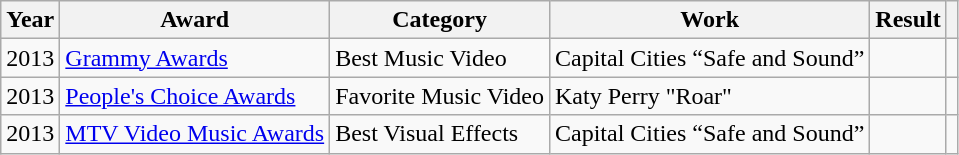<table class="wikitable">
<tr>
<th>Year</th>
<th>Award</th>
<th>Category</th>
<th>Work</th>
<th>Result</th>
<th></th>
</tr>
<tr>
<td>2013</td>
<td><a href='#'>Grammy Awards</a></td>
<td>Best Music Video</td>
<td>Capital Cities “Safe and Sound”</td>
<td><br></td>
<td></td>
</tr>
<tr>
<td>2013</td>
<td><a href='#'>People's Choice Awards</a></td>
<td>Favorite Music Video</td>
<td>Katy Perry "Roar"</td>
<td></td>
<td></td>
</tr>
<tr>
<td>2013</td>
<td><a href='#'>MTV Video Music Awards</a></td>
<td>Best Visual Effects</td>
<td>Capital Cities “Safe and Sound”</td>
<td><br></td>
<td></td>
</tr>
</table>
